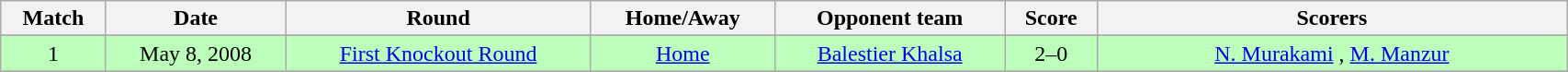<table class="wikitable" width=90%>
<tr>
<th>Match</th>
<th>Date</th>
<th>Round</th>
<th>Home/Away</th>
<th>Opponent team</th>
<th>Score</th>
<th width=30%>Scorers</th>
</tr>
<tr>
</tr>
<tr bgcolor="#bbffbb">
<td style="text-align: center">1</td>
<td style="text-align: center">May 8, 2008</td>
<td style="text-align: center"><a href='#'>First Knockout Round</a></td>
<td style="text-align: center"><a href='#'>Home</a></td>
<td style="text-align: center"><a href='#'>Balestier Khalsa</a></td>
<td style="text-align: center">2–0</td>
<td style="text-align: center"><a href='#'>N. Murakami</a> , <a href='#'>M. Manzur</a> </td>
</tr>
<tr>
</tr>
</table>
